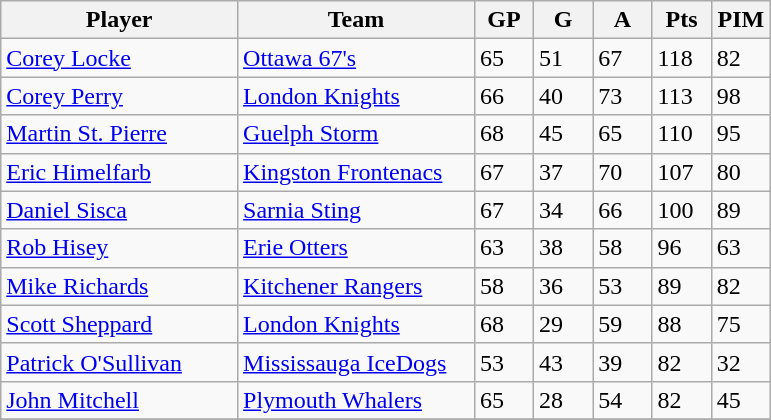<table class="wikitable">
<tr>
<th bgcolor="#DDDDFF" width="30%">Player</th>
<th bgcolor="#DDDDFF" width="30%">Team</th>
<th bgcolor="#DDDDFF" width="7.5%">GP</th>
<th bgcolor="#DDDDFF" width="7.5%">G</th>
<th bgcolor="#DDDDFF" width="7.5%">A</th>
<th bgcolor="#DDDDFF" width="7.5%">Pts</th>
<th bgcolor="#DDDDFF" width="7.5%">PIM</th>
</tr>
<tr>
<td><a href='#'>Corey Locke</a></td>
<td><a href='#'>Ottawa 67's</a></td>
<td>65</td>
<td>51</td>
<td>67</td>
<td>118</td>
<td>82</td>
</tr>
<tr>
<td><a href='#'>Corey Perry</a></td>
<td><a href='#'>London Knights</a></td>
<td>66</td>
<td>40</td>
<td>73</td>
<td>113</td>
<td>98</td>
</tr>
<tr>
<td><a href='#'>Martin St. Pierre</a></td>
<td><a href='#'>Guelph Storm</a></td>
<td>68</td>
<td>45</td>
<td>65</td>
<td>110</td>
<td>95</td>
</tr>
<tr>
<td><a href='#'>Eric Himelfarb</a></td>
<td><a href='#'>Kingston Frontenacs</a></td>
<td>67</td>
<td>37</td>
<td>70</td>
<td>107</td>
<td>80</td>
</tr>
<tr>
<td><a href='#'>Daniel Sisca</a></td>
<td><a href='#'>Sarnia Sting</a></td>
<td>67</td>
<td>34</td>
<td>66</td>
<td>100</td>
<td>89</td>
</tr>
<tr>
<td><a href='#'>Rob Hisey</a></td>
<td><a href='#'>Erie Otters</a></td>
<td>63</td>
<td>38</td>
<td>58</td>
<td>96</td>
<td>63</td>
</tr>
<tr>
<td><a href='#'>Mike Richards</a></td>
<td><a href='#'>Kitchener Rangers</a></td>
<td>58</td>
<td>36</td>
<td>53</td>
<td>89</td>
<td>82</td>
</tr>
<tr>
<td><a href='#'>Scott Sheppard</a></td>
<td><a href='#'>London Knights</a></td>
<td>68</td>
<td>29</td>
<td>59</td>
<td>88</td>
<td>75</td>
</tr>
<tr>
<td><a href='#'>Patrick O'Sullivan</a></td>
<td><a href='#'>Mississauga IceDogs</a></td>
<td>53</td>
<td>43</td>
<td>39</td>
<td>82</td>
<td>32</td>
</tr>
<tr>
<td><a href='#'>John Mitchell</a></td>
<td><a href='#'>Plymouth Whalers</a></td>
<td>65</td>
<td>28</td>
<td>54</td>
<td>82</td>
<td>45</td>
</tr>
<tr>
</tr>
</table>
